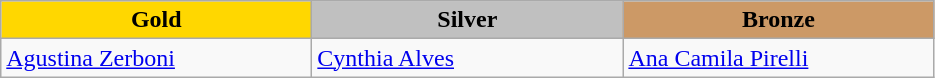<table class="wikitable" style="text-align:left">
<tr align="center">
<td width=200 bgcolor=gold><strong>Gold</strong></td>
<td width=200 bgcolor=silver><strong>Silver</strong></td>
<td width=200 bgcolor=CC9966><strong>Bronze</strong></td>
</tr>
<tr>
<td><a href='#'>Agustina Zerboni</a><br><em></em></td>
<td><a href='#'>Cynthia Alves</a><br><em></em></td>
<td><a href='#'>Ana Camila Pirelli</a><br><em></em></td>
</tr>
</table>
